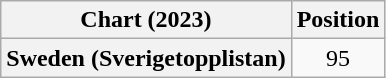<table class="wikitable plainrowheaders" style="text-align:center">
<tr>
<th scope="col">Chart (2023)</th>
<th scope="col">Position</th>
</tr>
<tr>
<th scope="row">Sweden (Sverigetopplistan)</th>
<td>95</td>
</tr>
</table>
